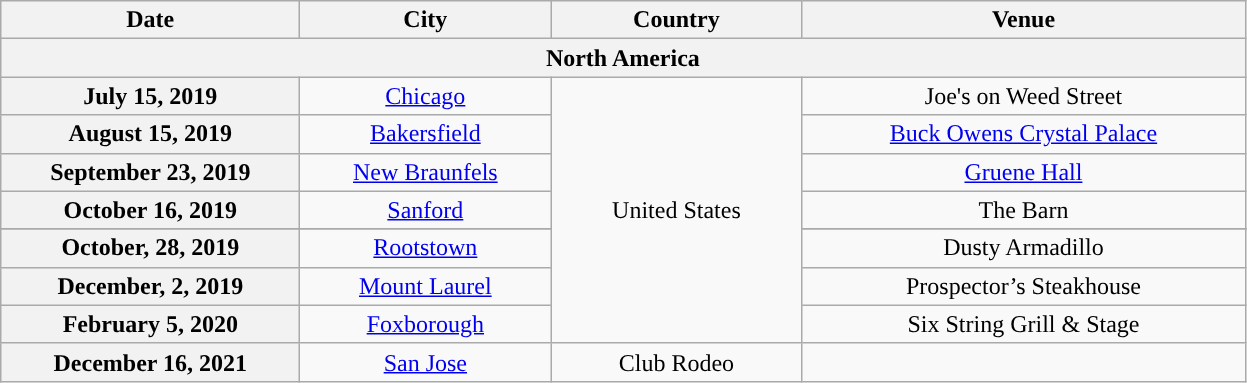<table class="wikitable plainrowheaders" style="text-align:center;">
<tr>
<th scope="col" style="width:12em;">Date</th>
<th scope="col" style="width:10em;">City</th>
<th scope="col" style="width:10em;">Country</th>
<th scope="col" style="width:18em;">Venue</th>
</tr>
<tr>
<th colspan="5">North America</th>
</tr>
<tr>
<th scope="row" style="text-align:center">July 15, 2019</th>
<td><a href='#'>Chicago</a></td>
<td rowspan="8">United States</td>
<td>Joe's on Weed Street</td>
</tr>
<tr>
<th scope="row" style="text-align:center">August 15, 2019</th>
<td><a href='#'>Bakersfield</a></td>
<td><a href='#'>Buck Owens Crystal Palace</a></td>
</tr>
<tr>
<th scope="row" style="text-align:center">September 23, 2019</th>
<td><a href='#'>New Braunfels</a></td>
<td><a href='#'>Gruene Hall</a></td>
</tr>
<tr>
<th scope="row" style="text-align:center">October 16, 2019</th>
<td><a href='#'>Sanford</a></td>
<td>The Barn</td>
</tr>
<tr>
</tr>
<tr>
<th scope="row" style="text-align:center">October, 28, 2019</th>
<td><a href='#'>Rootstown</a></td>
<td>Dusty Armadillo</td>
</tr>
<tr>
<th scope="row" style="text-align:center">December, 2, 2019</th>
<td><a href='#'>Mount Laurel</a></td>
<td>Prospector’s Steakhouse</td>
</tr>
<tr>
<th scope="row" style="text-align:center">February 5, 2020</th>
<td><a href='#'>Foxborough</a></td>
<td>Six String Grill & Stage</td>
</tr>
<tr>
<th scope="row" style="text-align:center">December 16, 2021</th>
<td><a href='#'>San Jose</a></td>
<td>Club Rodeo</td>
</tr>
</table>
